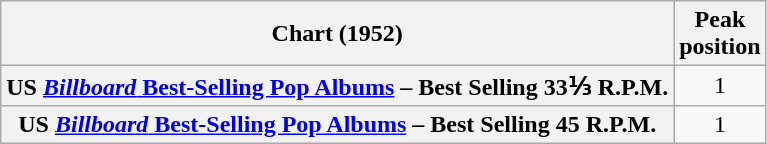<table class="wikitable plainrowheaders" style="text-align:center">
<tr>
<th scope="col">Chart (1952)</th>
<th scope="col">Peak<br>position</th>
</tr>
<tr>
<th scope="row" align="left">US <a href='#'><em>Billboard</em> Best-Selling Pop Albums</a> – Best Selling 33⅓ R.P.M.</th>
<td>1</td>
</tr>
<tr>
<th scope="row" align="left">US <a href='#'><em>Billboard</em> Best-Selling Pop Albums</a> – Best Selling 45 R.P.M.</th>
<td>1</td>
</tr>
</table>
